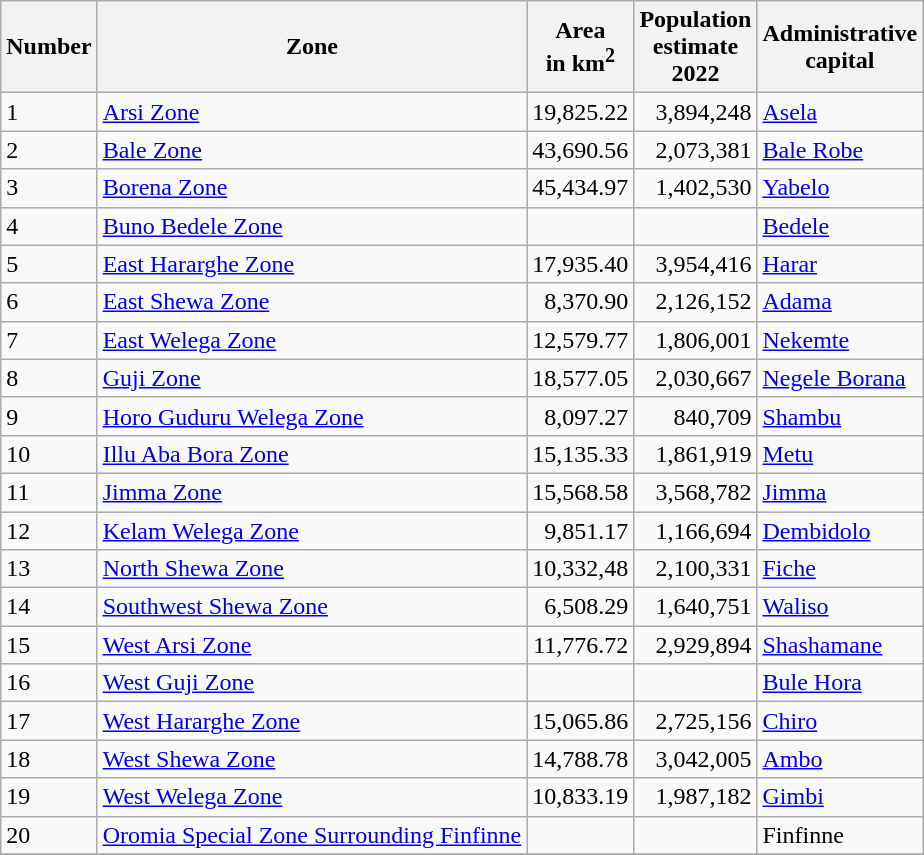<table class="wikitable sortable">
<tr>
<th>Number</th>
<th>Zone</th>
<th>Area<br>in km<sup>2</sup></th>
<th>Population<br>estimate<br>2022</th>
<th>Administrative<br>capital</th>
</tr>
<tr>
<td>1</td>
<td><a href='#'>Arsi Zone</a></td>
<td align="right">19,825.22</td>
<td align="right">3,894,248</td>
<td><a href='#'>Asela</a></td>
</tr>
<tr>
<td>2</td>
<td><a href='#'>Bale Zone</a></td>
<td align="right">43,690.56</td>
<td align="right">2,073,381</td>
<td><a href='#'>Bale Robe</a></td>
</tr>
<tr>
<td>3</td>
<td><a href='#'>Borena Zone</a></td>
<td align="right">45,434.97</td>
<td align="right">1,402,530</td>
<td><a href='#'>Yabelo</a></td>
</tr>
<tr>
<td>4</td>
<td><a href='#'>Buno Bedele Zone</a></td>
<td align="right"></td>
<td align="right"></td>
<td><a href='#'>Bedele</a></td>
</tr>
<tr>
<td>5</td>
<td><a href='#'>East Hararghe Zone</a></td>
<td align="right">17,935.40</td>
<td align="right">3,954,416</td>
<td><a href='#'>Harar</a></td>
</tr>
<tr>
<td>6</td>
<td><a href='#'>East Shewa Zone</a></td>
<td align="right">8,370.90</td>
<td align="right">2,126,152</td>
<td><a href='#'>Adama</a></td>
</tr>
<tr>
<td>7</td>
<td><a href='#'>East Welega Zone</a></td>
<td align="right">12,579.77</td>
<td align="right">1,806,001</td>
<td><a href='#'>Nekemte</a></td>
</tr>
<tr>
<td>8</td>
<td><a href='#'>Guji Zone</a></td>
<td align="right">18,577.05</td>
<td align="right">2,030,667</td>
<td><a href='#'>Negele Borana</a></td>
</tr>
<tr>
<td>9</td>
<td><a href='#'>Horo Guduru Welega Zone</a></td>
<td align="right">8,097.27</td>
<td align="right">840,709</td>
<td><a href='#'>Shambu</a></td>
</tr>
<tr>
<td>10</td>
<td><a href='#'>Illu Aba Bora Zone</a></td>
<td align="right">15,135.33</td>
<td align="right">1,861,919</td>
<td><a href='#'>Metu</a></td>
</tr>
<tr>
<td>11</td>
<td><a href='#'>Jimma Zone</a></td>
<td align="right">15,568.58</td>
<td align="right">3,568,782</td>
<td><a href='#'>Jimma</a></td>
</tr>
<tr>
<td>12</td>
<td><a href='#'>Kelam Welega Zone</a></td>
<td align="right">9,851.17</td>
<td align="right">1,166,694</td>
<td><a href='#'>Dembidolo</a></td>
</tr>
<tr>
<td>13</td>
<td><a href='#'>North Shewa Zone</a></td>
<td align="right">10,332,48</td>
<td align="right">2,100,331</td>
<td><a href='#'>Fiche</a></td>
</tr>
<tr>
<td>14</td>
<td><a href='#'>Southwest Shewa Zone</a></td>
<td align="right">6,508.29</td>
<td align="right">1,640,751</td>
<td><a href='#'>Waliso</a></td>
</tr>
<tr>
<td>15</td>
<td><a href='#'>West Arsi Zone</a></td>
<td align="right">11,776.72</td>
<td align="right">2,929,894</td>
<td><a href='#'>Shashamane</a></td>
</tr>
<tr>
<td>16</td>
<td><a href='#'>West Guji Zone</a></td>
<td align="right"></td>
<td align="right"></td>
<td><a href='#'>Bule Hora</a></td>
</tr>
<tr>
<td>17</td>
<td><a href='#'>West Hararghe Zone</a></td>
<td align="right">15,065.86</td>
<td align="right">2,725,156</td>
<td><a href='#'>Chiro</a></td>
</tr>
<tr>
<td>18</td>
<td><a href='#'>West Shewa Zone</a></td>
<td align="right">14,788.78</td>
<td align="right">3,042,005</td>
<td><a href='#'>Ambo</a></td>
</tr>
<tr>
<td>19</td>
<td><a href='#'>West Welega Zone</a></td>
<td align="right">10,833.19</td>
<td align="right">1,987,182</td>
<td><a href='#'>Gimbi</a></td>
</tr>
<tr>
<td>20</td>
<td><a href='#'>Oromia Special Zone Surrounding Finfinne</a></td>
<td align="right"></td>
<td align="right"></td>
<td>Finfinne</td>
</tr>
<tr>
</tr>
</table>
